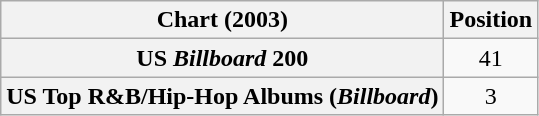<table class="wikitable plainrowheaders" style="text-align:center">
<tr>
<th scope="col">Chart (2003)</th>
<th scope="col">Position</th>
</tr>
<tr>
<th scope="row">US <em>Billboard</em> 200</th>
<td>41</td>
</tr>
<tr>
<th scope="row">US Top R&B/Hip-Hop Albums (<em>Billboard</em>)</th>
<td>3</td>
</tr>
</table>
